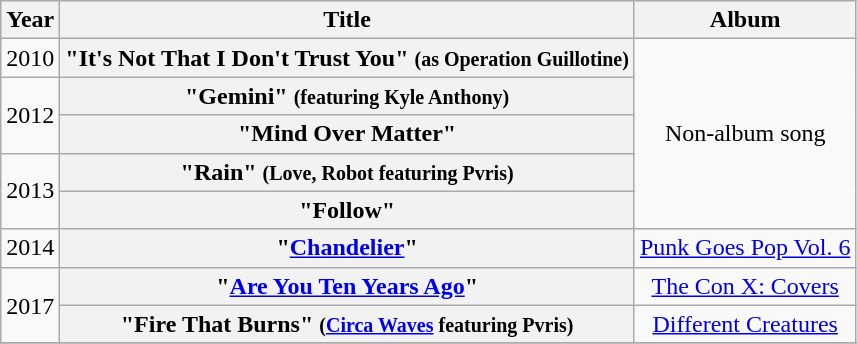<table class="wikitable plainrowheaders" style="text-align:center;">
<tr>
<th scope="col">Year</th>
<th scope="col">Title</th>
<th scope="col">Album</th>
</tr>
<tr>
<td>2010</td>
<th scope="row">"It's Not That I Don't Trust You" <small>(as Operation Guillotine)</small></th>
<td rowspan="5">Non-album song</td>
</tr>
<tr>
<td rowspan="2">2012</td>
<th scope="row">"Gemini" <small>(featuring Kyle Anthony)</small></th>
</tr>
<tr>
<th scope="row">"Mind Over Matter"</th>
</tr>
<tr>
<td rowspan="2">2013</td>
<th scope="row">"Rain" <small>(Love, Robot featuring Pvris)</small></th>
</tr>
<tr>
<th scope="row">"Follow"</th>
</tr>
<tr>
<td>2014</td>
<th scope="row">"<a href='#'>Chandelier</a>"</th>
<td><a href='#'>Punk Goes Pop Vol. 6</a></td>
</tr>
<tr>
<td rowspan="2">2017</td>
<th scope="row">"<a href='#'>Are You Ten Years Ago</a>"</th>
<td><a href='#'>The Con X: Covers</a></td>
</tr>
<tr>
<th scope="row">"Fire That Burns" <small>(<a href='#'>Circa Waves</a> featuring Pvris)</small></th>
<td><a href='#'>Different Creatures</a></td>
</tr>
<tr>
</tr>
</table>
